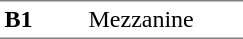<table border=0 cellspacing=0 cellpadding=3>
<tr>
<td style="border-bottom:solid 1px gray;border-top:solid 1px gray;" width=50 valign=top><strong>B1</strong></td>
<td style="border-top:solid 1px gray;border-bottom:solid 1px gray;" width=100 valign=top>Mezzanine</td>
</tr>
</table>
